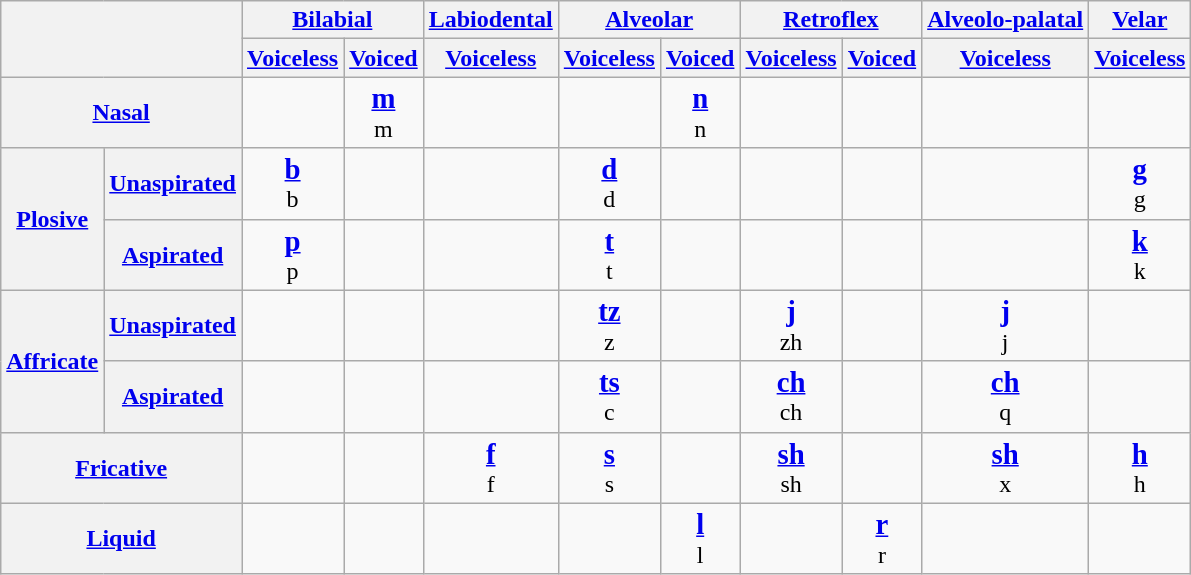<table class=wikitable style="text-align:center;">
<tr>
<th rowspan=2 colspan=2></th>
<th colspan=2><a href='#'>Bilabial</a></th>
<th><a href='#'>Labiodental</a></th>
<th colspan=2><a href='#'>Alveolar</a></th>
<th colspan=2><a href='#'>Retroflex</a></th>
<th><a href='#'>Alveolo-palatal</a></th>
<th><a href='#'>Velar</a></th>
</tr>
<tr>
<th><a href='#'>Voiceless</a></th>
<th><a href='#'>Voiced</a></th>
<th><a href='#'>Voiceless</a></th>
<th><a href='#'>Voiceless</a></th>
<th><a href='#'>Voiced</a></th>
<th><a href='#'>Voiceless</a></th>
<th><a href='#'>Voiced</a></th>
<th><a href='#'>Voiceless</a></th>
<th><a href='#'>Voiceless</a></th>
</tr>
<tr>
<th colspan=2><a href='#'>Nasal</a></th>
<td></td>
<td><a href='#'><strong><big>m</big></strong> </a><br> m</td>
<td></td>
<td></td>
<td><a href='#'><strong><big>n</big></strong> </a><br> n</td>
<td></td>
<td></td>
<td></td>
<td></td>
</tr>
<tr>
<th rowspan=2><a href='#'>Plosive</a></th>
<th><a href='#'>Unaspirated</a></th>
<td><a href='#'><strong><big>b</big></strong> </a><br> b</td>
<td></td>
<td></td>
<td><a href='#'><strong><big>d</big></strong> </a><br> d</td>
<td></td>
<td></td>
<td></td>
<td></td>
<td><a href='#'><strong><big>g</big></strong> </a><br> g</td>
</tr>
<tr>
<th><a href='#'>Aspirated</a></th>
<td><a href='#'><strong><big>p</big></strong> </a><br> p</td>
<td></td>
<td></td>
<td><a href='#'><strong><big>t</big></strong> </a><br> t</td>
<td></td>
<td></td>
<td></td>
<td></td>
<td><a href='#'><strong><big>k</big></strong> </a><br> k</td>
</tr>
<tr>
<th rowspan=2><a href='#'>Affricate</a></th>
<th><a href='#'>Unaspirated</a></th>
<td></td>
<td></td>
<td></td>
<td><a href='#'><strong><big>tz</big></strong> </a><br> z</td>
<td></td>
<td><a href='#'><strong><big>j</big></strong> </a><br> zh</td>
<td></td>
<td><a href='#'><strong><big>j</big></strong> </a><br> j</td>
<td></td>
</tr>
<tr>
<th><a href='#'>Aspirated</a></th>
<td></td>
<td></td>
<td></td>
<td><a href='#'><strong><big>ts</big></strong> </a><br> c</td>
<td></td>
<td><a href='#'><strong><big>ch</big></strong> </a><br> ch</td>
<td></td>
<td><a href='#'><strong><big>ch</big></strong> </a><br> q</td>
<td></td>
</tr>
<tr>
<th colspan=2><a href='#'>Fricative</a></th>
<td></td>
<td></td>
<td><a href='#'><strong><big>f</big></strong> </a><br> f</td>
<td><a href='#'><strong><big>s</big></strong> </a><br> s</td>
<td></td>
<td><a href='#'><strong><big>sh</big></strong> </a><br> sh</td>
<td></td>
<td><a href='#'><strong><big>sh</big></strong> </a><br> x</td>
<td><a href='#'><strong><big>h</big></strong> </a><br> h</td>
</tr>
<tr>
<th colspan=2><a href='#'>Liquid</a></th>
<td></td>
<td></td>
<td></td>
<td></td>
<td><a href='#'><strong><big>l</big></strong> </a><br> l</td>
<td></td>
<td><a href='#'><strong><big>r</big></strong> </a><br> r</td>
<td></td>
<td></td>
</tr>
</table>
